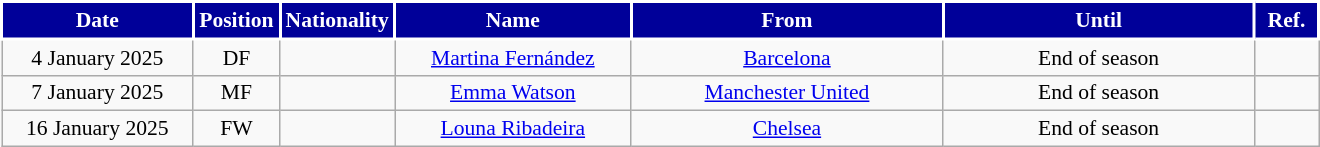<table class="wikitable" style="text-align:center; font-size:90%; ">
<tr>
<th style="background:#000099;color:white;border:2px solid #ffffff; width:120px;">Date</th>
<th style="background:#000099;color:white;border:2px solid #ffffff; width:50px;">Position</th>
<th style="background:#000099;color:white;border:2px solid #ffffff; width:50px;">Nationality</th>
<th style="background:#000099;color:white;border:2px solid #ffffff; width:150px;">Name</th>
<th style="background:#000099;color:white;border:2px solid #ffffff; width:200px;">From</th>
<th style="background:#000099;color:white;border:2px solid #ffffff; width:200px;">Until</th>
<th style="background:#000099;color:white;border:2px solid #ffffff; width:35px;">Ref.</th>
</tr>
<tr>
<td>4 January 2025</td>
<td>DF</td>
<td></td>
<td><a href='#'>Martina Fernández</a></td>
<td> <a href='#'>Barcelona</a></td>
<td>End of season</td>
<td></td>
</tr>
<tr>
<td>7 January 2025</td>
<td>MF</td>
<td></td>
<td><a href='#'>Emma Watson</a></td>
<td> <a href='#'>Manchester United</a></td>
<td>End of season</td>
<td></td>
</tr>
<tr>
<td>16 January 2025</td>
<td>FW</td>
<td></td>
<td><a href='#'>Louna Ribadeira</a></td>
<td> <a href='#'>Chelsea</a></td>
<td>End of season</td>
<td></td>
</tr>
</table>
